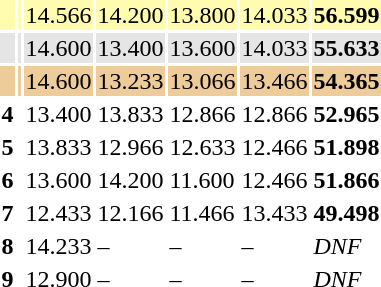<table>
<tr style="background:#fffcaf;">
<th scope=row style="text-align:center"></th>
<td align=left></td>
<td>14.566</td>
<td>14.200</td>
<td>13.800</td>
<td>14.033</td>
<td><strong>56.599</strong></td>
</tr>
<tr style="background:#e5e5e5;">
<th scope=row style="text-align:center"></th>
<td align=left></td>
<td>14.600</td>
<td>13.400</td>
<td>13.600</td>
<td>14.033</td>
<td><strong>55.633</strong></td>
</tr>
<tr style="background:#ec9;">
<th scope=row style="text-align:center"></th>
<td align=left></td>
<td>14.600</td>
<td>13.233</td>
<td>13.066</td>
<td>13.466</td>
<td><strong>54.365</strong></td>
</tr>
<tr>
<th scope=row style="text-align:center">4</th>
<td align=left></td>
<td>13.400</td>
<td>13.833</td>
<td>12.866</td>
<td>12.866</td>
<td><strong>52.965</strong></td>
</tr>
<tr>
<th scope=row style="text-align:center">5</th>
<td align=left></td>
<td>13.833</td>
<td>12.966</td>
<td>12.633</td>
<td>12.466</td>
<td><strong>51.898</strong></td>
</tr>
<tr>
<th scope=row style="text-align:center">6</th>
<td align=left></td>
<td>13.600</td>
<td>14.200</td>
<td>11.600</td>
<td>12.466</td>
<td><strong>51.866</strong></td>
</tr>
<tr>
<th scope=row style="text-align:center">7</th>
<td align=left></td>
<td>12.433</td>
<td>12.166</td>
<td>11.466</td>
<td>13.433</td>
<td><strong>49.498</strong></td>
</tr>
<tr>
<th scope=row style="text-align:center">8</th>
<td align=left></td>
<td>14.233</td>
<td>–</td>
<td>–</td>
<td>–</td>
<td><em>DNF</em></td>
</tr>
<tr>
<th scope=row style="text-align:center">9</th>
<td align=left></td>
<td>12.900</td>
<td>–</td>
<td>–</td>
<td>–</td>
<td><em>DNF</em></td>
</tr>
</table>
